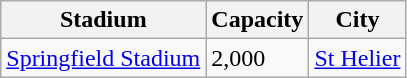<table class="wikitable sortable">
<tr>
<th>Stadium</th>
<th>Capacity</th>
<th>City</th>
</tr>
<tr>
<td><a href='#'>Springfield Stadium</a></td>
<td>2,000</td>
<td><a href='#'>St Helier</a></td>
</tr>
</table>
